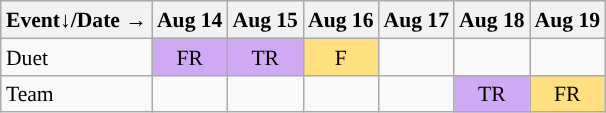<table class="wikitable" style="margin:0.5em auto; font-size:90%; line-height:1.25em; text-align:center;">
<tr>
<th>Event↓/Date →</th>
<th>Aug 14</th>
<th>Aug 15</th>
<th>Aug 16</th>
<th>Aug 17</th>
<th>Aug 18</th>
<th>Aug 19</th>
</tr>
<tr>
<td style="text-align:left;">Duet</td>
<td style="background-color:#D0A9F5;">FR</td>
<td style="background-color:#D0A9F5;">TR</td>
<td style="background-color:#FFDF80;">F</td>
<td></td>
<td></td>
<td></td>
</tr>
<tr>
<td style="text-align:left;">Team</td>
<td></td>
<td></td>
<td></td>
<td></td>
<td style="background-color:#D0A9F5;">TR</td>
<td style="background-color:#FFDF80;">FR</td>
</tr>
</table>
